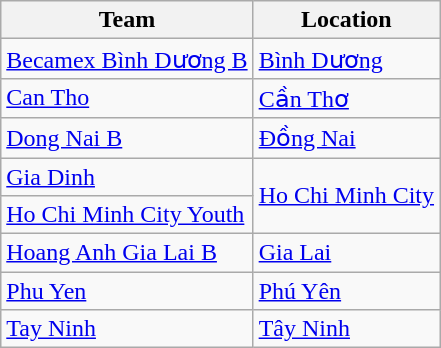<table class="wikitable sortable">
<tr>
<th>Team</th>
<th>Location</th>
</tr>
<tr>
<td><a href='#'>Becamex Bình Dương B</a></td>
<td><a href='#'>Bình Dương</a></td>
</tr>
<tr>
<td><a href='#'>Can Tho</a></td>
<td><a href='#'>Cần Thơ</a></td>
</tr>
<tr>
<td><a href='#'>Dong Nai B</a></td>
<td><a href='#'>Đồng Nai</a></td>
</tr>
<tr>
<td><a href='#'>Gia Dinh</a></td>
<td rowspan="2"><a href='#'>Ho Chi Minh City</a></td>
</tr>
<tr>
<td><a href='#'>Ho Chi Minh City Youth</a></td>
</tr>
<tr>
<td><a href='#'>Hoang Anh Gia Lai B</a></td>
<td><a href='#'>Gia Lai</a></td>
</tr>
<tr>
<td><a href='#'>Phu Yen</a></td>
<td><a href='#'>Phú Yên</a></td>
</tr>
<tr>
<td><a href='#'>Tay Ninh</a></td>
<td><a href='#'>Tây Ninh</a></td>
</tr>
</table>
